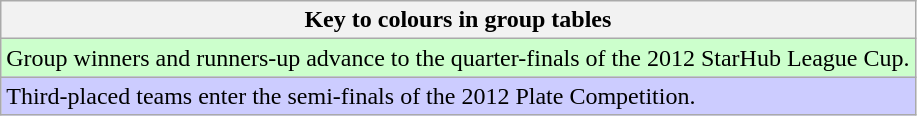<table class="wikitable">
<tr>
<th>Key to colours in group tables</th>
</tr>
<tr bgcolor="#ccffcc">
<td>Group winners and runners-up advance to the quarter-finals of the 2012 StarHub League Cup.</td>
</tr>
<tr bgcolor="#ccccff">
<td>Third-placed teams enter the semi-finals of the 2012 Plate Competition.</td>
</tr>
</table>
